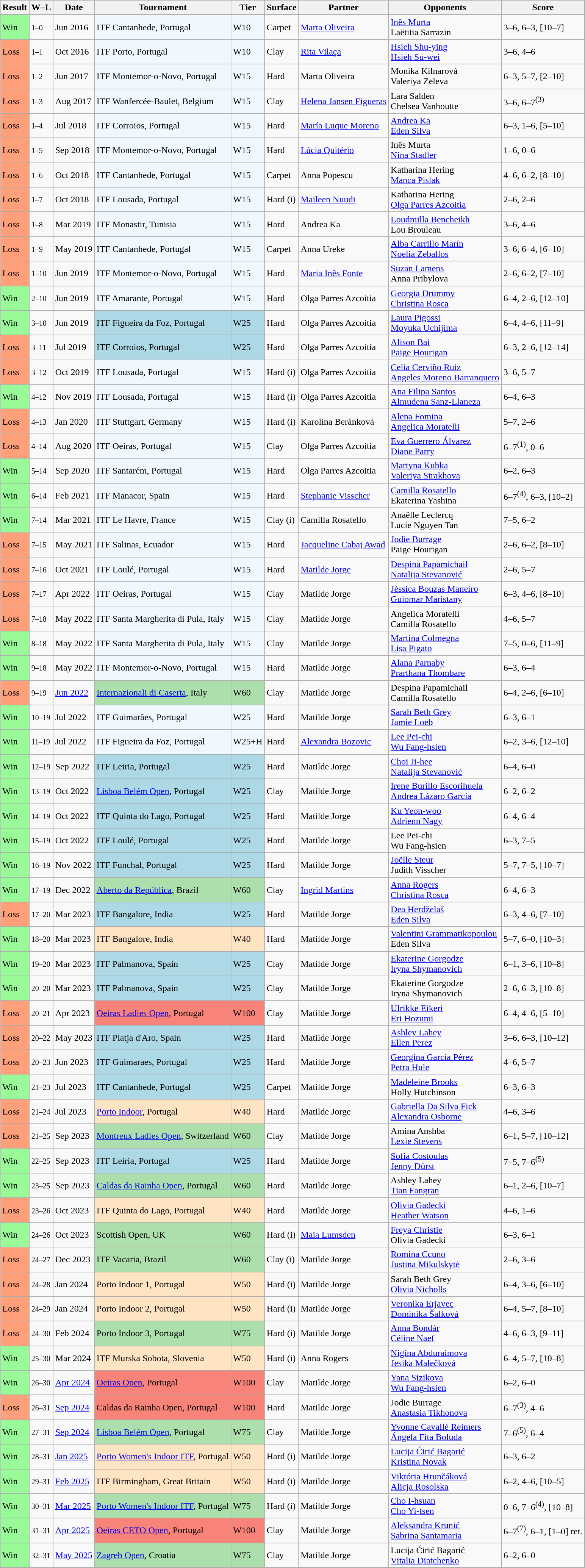<table class="wikitable sortable nowrap">
<tr>
<th>Result</th>
<th class="unsortable">W–L</th>
<th>Date</th>
<th>Tournament</th>
<th>Tier</th>
<th>Surface</th>
<th>Partner</th>
<th>Opponents</th>
<th class="unsortable">Score</th>
</tr>
<tr>
<td style="background:#98fb98;">Win</td>
<td><small>1–0</small></td>
<td>Jun 2016</td>
<td style="background:#f0f8ff;">ITF Cantanhede, Portugal</td>
<td style="background:#f0f8ff;">W10</td>
<td>Carpet</td>
<td> <a href='#'>Marta Oliveira</a></td>
<td> <a href='#'>Inês Murta</a> <br>  Laëtitia Sarrazin</td>
<td>3–6, 6–3, [10–7]</td>
</tr>
<tr>
<td style="background:#FFA07A;">Loss</td>
<td><small>1–1</small></td>
<td>Oct 2016</td>
<td style="background:#f0f8ff;">ITF Porto, Portugal</td>
<td style="background:#f0f8ff;">W10</td>
<td>Clay</td>
<td> <a href='#'>Rita Vilaça</a></td>
<td> <a href='#'>Hsieh Shu-ying</a> <br>  <a href='#'>Hsieh Su-wei</a></td>
<td>3–6, 4–6</td>
</tr>
<tr>
<td style="background:#FFA07A;">Loss</td>
<td><small>1–2</small></td>
<td>Jun 2017</td>
<td style="background:#f0f8ff;">ITF Montemor-o-Novo, Portugal</td>
<td style="background:#f0f8ff;">W15</td>
<td>Hard</td>
<td> Marta Oliveira</td>
<td> Monika Kilnarová <br>  Valeriya Zeleva</td>
<td>6–3, 5–7, [2–10]</td>
</tr>
<tr>
<td style="background:#FFA07A;">Loss</td>
<td><small>1–3</small></td>
<td>Aug 2017</td>
<td style="background:#f0f8ff;">ITF Wanfercée-Baulet, Belgium</td>
<td style="background:#f0f8ff;">W15</td>
<td>Clay</td>
<td> <a href='#'>Helena Jansen Figueras</a></td>
<td> Lara Salden <br>  Chelsea Vanhoutte</td>
<td>3–6, 6–7<sup>(3)</sup></td>
</tr>
<tr>
<td style="background:#FFA07A;">Loss</td>
<td><small>1–4</small></td>
<td>Jul 2018</td>
<td style="background:#f0f8ff;">ITF Corroios, Portugal</td>
<td style="background:#f0f8ff;">W15</td>
<td>Hard</td>
<td> <a href='#'>María Luque Moreno</a></td>
<td> <a href='#'>Andrea Ka</a> <br>  <a href='#'>Eden Silva</a></td>
<td>6–3, 1–6, [5–10]</td>
</tr>
<tr>
<td style="background:#FFA07A;">Loss</td>
<td><small>1–5</small></td>
<td>Sep 2018</td>
<td style="background:#f0f8ff;">ITF Montemor-o-Novo, Portugal</td>
<td style="background:#f0f8ff;">W15</td>
<td>Hard</td>
<td> <a href='#'>Lúcia Quitério</a></td>
<td> Inês Murta <br>  <a href='#'>Nina Stadler</a></td>
<td>1–6, 0–6</td>
</tr>
<tr>
<td style="background:#FFA07A;">Loss</td>
<td><small>1–6</small></td>
<td>Oct 2018</td>
<td style="background:#f0f8ff;">ITF Cantanhede, Portugal</td>
<td style="background:#f0f8ff;">W15</td>
<td>Carpet</td>
<td> Anna Popescu</td>
<td> Katharina Hering <br>  <a href='#'>Manca Pislak</a></td>
<td>4–6, 6–2, [8–10]</td>
</tr>
<tr>
<td style="background:#FFA07A;">Loss</td>
<td><small>1–7</small></td>
<td>Oct 2018</td>
<td style="background:#f0f8ff;">ITF Lousada, Portugal</td>
<td style="background:#f0f8ff;">W15</td>
<td>Hard (i)</td>
<td> <a href='#'>Maileen Nuudi</a></td>
<td> Katharina Hering <br>  <a href='#'>Olga Parres Azcoitia</a></td>
<td>2–6, 2–6</td>
</tr>
<tr>
<td style="background:#FFA07A;">Loss</td>
<td><small>1–8</small></td>
<td>Mar 2019</td>
<td style="background:#f0f8ff;">ITF Monastir, Tunisia</td>
<td style="background:#f0f8ff;">W15</td>
<td>Hard</td>
<td> Andrea Ka</td>
<td> <a href='#'>Loudmilla Bencheikh</a> <br>  Lou Brouleau</td>
<td>3–6, 4–6</td>
</tr>
<tr>
<td style="background:#FFA07A;">Loss</td>
<td><small>1–9</small></td>
<td>May 2019</td>
<td style="background:#f0f8ff;">ITF Cantanhede, Portugal</td>
<td style="background:#f0f8ff;">W15</td>
<td>Carpet</td>
<td> Anna Ureke</td>
<td> <a href='#'>Alba Carrillo Marín</a> <br>  <a href='#'>Noelia Zeballos</a></td>
<td>3–6, 6–4, [6–10]</td>
</tr>
<tr>
<td style="background:#FFA07A;">Loss</td>
<td><small>1–10</small></td>
<td>Jun 2019</td>
<td style="background:#f0f8ff;">ITF Montemor-o-Novo, Portugal</td>
<td style="background:#f0f8ff;">W15</td>
<td>Hard</td>
<td> <a href='#'>Maria Inês Fonte</a></td>
<td> <a href='#'>Suzan Lamens</a> <br>  Anna Pribylova</td>
<td>2–6, 6–2, [7–10]</td>
</tr>
<tr>
<td style="background:#98fb98;">Win</td>
<td><small>2–10</small></td>
<td>Jun 2019</td>
<td style="background:#f0f8ff;">ITF Amarante, Portugal</td>
<td style="background:#f0f8ff;">W15</td>
<td>Hard</td>
<td> Olga Parres Azcoitia</td>
<td> <a href='#'>Georgia Drummy</a> <br>  <a href='#'>Christina Rosca</a></td>
<td>6–4, 2–6, [12–10]</td>
</tr>
<tr>
<td style="background:#98fb98;">Win</td>
<td><small>3–10</small></td>
<td>Jun 2019</td>
<td style="background:lightblue;">ITF Figueira da Foz, Portugal</td>
<td style="background:lightblue;">W25</td>
<td>Hard</td>
<td> Olga Parres Azcoitia</td>
<td> <a href='#'>Laura Pigossi</a> <br>  <a href='#'>Moyuka Uchijima</a></td>
<td>6–4, 4–6, [11–9]</td>
</tr>
<tr>
<td style="background:#FFA07A;">Loss</td>
<td><small>3–11</small></td>
<td>Jul 2019</td>
<td style="background:lightblue;">ITF Corroios, Portugal</td>
<td style="background:lightblue;">W25</td>
<td>Hard</td>
<td> Olga Parres Azcoitia</td>
<td> <a href='#'>Alison Bai</a> <br>  <a href='#'>Paige Hourigan</a></td>
<td>6–3, 2–6, [12–14]</td>
</tr>
<tr>
<td style="background:#FFA07A;">Loss</td>
<td><small>3–12</small></td>
<td>Oct 2019</td>
<td style="background:#f0f8ff;">ITF Lousada, Portugal</td>
<td style="background:#f0f8ff;">W15</td>
<td>Hard (i)</td>
<td> Olga Parres Azcoitia</td>
<td> <a href='#'>Celia Cerviño Ruiz</a> <br>  <a href='#'>Angeles Moreno Barranquero</a></td>
<td>3–6, 5–7</td>
</tr>
<tr>
<td style="background:#98fb98;">Win</td>
<td><small>4–12</small></td>
<td>Nov 2019</td>
<td style="background:#f0f8ff;">ITF Lousada, Portugal</td>
<td style="background:#f0f8ff;">W15</td>
<td>Hard (i)</td>
<td> Olga Parres Azcoitia</td>
<td> <a href='#'>Ana Filipa Santos</a> <br>  <a href='#'>Almudena Sanz-Llaneza</a></td>
<td>6–4, 6–3</td>
</tr>
<tr>
<td style="background:#FFA07A;">Loss</td>
<td><small>4–13</small></td>
<td>Jan 2020</td>
<td style="background:#f0f8ff;">ITF Stuttgart, Germany</td>
<td style="background:#f0f8ff;">W15</td>
<td>Hard (i)</td>
<td> Karolína Beránková</td>
<td> <a href='#'>Alena Fomina</a> <br>  <a href='#'>Angelica Moratelli</a></td>
<td>5–7, 2–6</td>
</tr>
<tr>
<td style="background:#FFA07A;">Loss</td>
<td><small>4–14</small></td>
<td>Aug 2020</td>
<td style="background:#f0f8ff;">ITF Oeiras, Portugal</td>
<td style="background:#f0f8ff;">W15</td>
<td>Clay</td>
<td> Olga Parres Azcoitia</td>
<td> <a href='#'>Eva Guerrero Álvarez</a> <br>  <a href='#'>Diane Parry</a></td>
<td>6–7<sup>(1)</sup>, 0–6</td>
</tr>
<tr>
<td style="background:#98fb98;">Win</td>
<td><small>5–14</small></td>
<td>Sep 2020</td>
<td style="background:#f0f8ff;">ITF Santarém, Portugal</td>
<td style="background:#f0f8ff;">W15</td>
<td>Hard</td>
<td> Olga Parres Azcoitia</td>
<td> <a href='#'>Martyna Kubka</a> <br>  <a href='#'>Valeriya Strakhova</a></td>
<td>6–2, 6–3</td>
</tr>
<tr>
<td style="background:#98fb98;">Win</td>
<td><small>6–14</small></td>
<td>Feb 2021</td>
<td style="background:#f0f8ff;">ITF Manacor, Spain</td>
<td style="background:#f0f8ff;">W15</td>
<td>Hard</td>
<td> <a href='#'>Stephanie Visscher</a></td>
<td> <a href='#'>Camilla Rosatello</a> <br>  Ekaterina Yashina</td>
<td>6–7<sup>(4)</sup>, 6–3, [10–2]</td>
</tr>
<tr>
<td style="background:#98fb98;">Win</td>
<td><small>7–14</small></td>
<td>Mar 2021</td>
<td style="background:#f0f8ff;">ITF Le Havre, France</td>
<td style="background:#f0f8ff;">W15</td>
<td>Clay (i)</td>
<td> Camilla Rosatello</td>
<td> Anaëlle Leclercq <br>  Lucie Nguyen Tan</td>
<td>7–5, 6–2</td>
</tr>
<tr>
<td style="background:#FFA07A;">Loss</td>
<td><small>7–15</small></td>
<td>May 2021</td>
<td style="background:#f0f8ff;">ITF Salinas, Ecuador</td>
<td style="background:#f0f8ff;">W15</td>
<td>Hard</td>
<td> <a href='#'>Jacqueline Cabaj Awad</a></td>
<td> <a href='#'>Jodie Burrage</a> <br>  Paige Hourigan</td>
<td>2–6, 6–2, [8–10]</td>
</tr>
<tr>
<td style="background:#FFA07A;">Loss</td>
<td><small>7–16</small></td>
<td>Oct 2021</td>
<td style="background:#f0f8ff;">ITF Loulé, Portugal</td>
<td style="background:#f0f8ff;">W15</td>
<td>Hard</td>
<td> <a href='#'>Matilde Jorge</a></td>
<td> <a href='#'>Despina Papamichail</a> <br>  <a href='#'>Natalija Stevanović</a></td>
<td>2–6, 5–7</td>
</tr>
<tr>
<td style="background:#FFA07A;">Loss</td>
<td><small>7–17</small></td>
<td>Apr 2022</td>
<td style="background:#f0f8ff;">ITF Oeiras, Portugal</td>
<td style="background:#f0f8ff;">W15</td>
<td>Clay</td>
<td> Matilde Jorge</td>
<td> <a href='#'>Jéssica Bouzas Maneiro</a> <br>  <a href='#'>Guiomar Maristany</a></td>
<td>6–3, 4–6, [8–10]</td>
</tr>
<tr>
<td style="background:#FFA07A;">Loss</td>
<td><small>7–18</small></td>
<td>May 2022</td>
<td style="background:#f0f8ff;">ITF Santa Margherita di Pula, Italy</td>
<td style="background:#f0f8ff;">W15</td>
<td>Clay</td>
<td> Matilde Jorge</td>
<td> Angelica Moratelli <br>  Camilla Rosatello</td>
<td>4–6, 5–7</td>
</tr>
<tr>
<td style="background:#98fb98;">Win</td>
<td><small>8–18</small></td>
<td>May 2022</td>
<td style="background:#f0f8ff;">ITF Santa Margherita di Pula, Italy</td>
<td style="background:#f0f8ff;">W15</td>
<td>Clay</td>
<td> Matilde Jorge</td>
<td> <a href='#'>Martina Colmegna</a> <br>  <a href='#'>Lisa Pigato</a></td>
<td>7–5, 0–6, [11–9]</td>
</tr>
<tr>
<td style="background:#98fb98;">Win</td>
<td><small>9–18</small></td>
<td>May 2022</td>
<td style="background:#f0f8ff;">ITF Montemor-o-Novo, Portugal</td>
<td style="background:#f0f8ff;">W15</td>
<td>Hard</td>
<td> Matilde Jorge</td>
<td> <a href='#'>Alana Parnaby</a> <br>  <a href='#'>Prarthana Thombare</a></td>
<td>6–3, 6–4</td>
</tr>
<tr>
<td bgcolor=ffa07a>Loss</td>
<td><small>9–19</small></td>
<td><a href='#'>Jun 2022</a></td>
<td style="background:#addfad;"><a href='#'>Internazionali di Caserta</a>, Italy</td>
<td style="background:#addfad;">W60</td>
<td>Clay</td>
<td> Matilde Jorge</td>
<td> Despina Papamichail <br>  Camilla Rosatello</td>
<td>6–4, 2–6, [6–10]</td>
</tr>
<tr>
<td style="background:#98fb98;">Win</td>
<td><small>10–19</small></td>
<td>Jul 2022</td>
<td style="background:#f0f8ff;">ITF Guimarães, Portugal</td>
<td style="background:#f0f8ff;">W25</td>
<td>Hard</td>
<td> Matilde Jorge</td>
<td> <a href='#'>Sarah Beth Grey</a> <br>  <a href='#'>Jamie Loeb</a></td>
<td>6–3, 6–1</td>
</tr>
<tr>
<td style="background:#98fb98;">Win</td>
<td><small>11–19</small></td>
<td>Jul 2022</td>
<td style="background:#f0f8ff;">ITF Figueira da Foz, Portugal</td>
<td style="background:#f0f8ff;">W25+H</td>
<td>Hard</td>
<td> <a href='#'>Alexandra Bozovic</a></td>
<td> <a href='#'>Lee Pei-chi</a> <br>  <a href='#'>Wu Fang-hsien</a></td>
<td>6–2, 3–6, [12–10]</td>
</tr>
<tr>
<td style="background:#98fb98;">Win</td>
<td><small>12–19</small></td>
<td>Sep 2022</td>
<td style="background:lightblue;">ITF Leiria, Portugal</td>
<td style="background:lightblue;">W25</td>
<td>Hard</td>
<td> Matilde Jorge</td>
<td> <a href='#'>Choi Ji-hee</a> <br>  <a href='#'>Natalija Stevanović</a></td>
<td>6–4, 6–0</td>
</tr>
<tr>
<td style="background:#98fb98;">Win</td>
<td><small>13–19</small></td>
<td>Oct 2022</td>
<td style="background:lightblue;"><a href='#'>Lisboa Belém Open</a>, Portugal</td>
<td style="background:lightblue;">W25</td>
<td>Clay</td>
<td> Matilde Jorge</td>
<td> <a href='#'>Irene Burillo Escorihuela</a> <br>  <a href='#'>Andrea Lázaro García</a></td>
<td>6–2, 6–2</td>
</tr>
<tr>
<td style="background:#98fb98;">Win</td>
<td><small>14–19</small></td>
<td>Oct 2022</td>
<td style="background:lightblue;">ITF Quinta do Lago, Portugal</td>
<td style="background:lightblue;">W25</td>
<td>Hard</td>
<td> Matilde Jorge</td>
<td> <a href='#'>Ku Yeon-woo</a> <br>  <a href='#'>Adrienn Nagy</a></td>
<td>6–4, 6–4</td>
</tr>
<tr>
<td style="background:#98fb98;">Win</td>
<td><small>15–19</small></td>
<td>Oct 2022</td>
<td style="background:lightblue;">ITF Loulé, Portugal</td>
<td style="background:lightblue;">W25</td>
<td>Hard</td>
<td> Matilde Jorge</td>
<td> Lee Pei-chi <br>  Wu Fang-hsien</td>
<td>6–3, 7–5</td>
</tr>
<tr>
<td style="background:#98fb98;">Win</td>
<td><small>16–19</small></td>
<td>Nov 2022</td>
<td style="background:lightblue;">ITF Funchal, Portugal</td>
<td style="background:lightblue;">W25</td>
<td>Hard</td>
<td> Matilde Jorge</td>
<td> <a href='#'>Joëlle Steur</a> <br>  Judith Visscher</td>
<td>5–7, 7–5, [10–7]</td>
</tr>
<tr>
<td style="background:#98fb98;">Win</td>
<td><small>17–19</small></td>
<td>Dec 2022</td>
<td style="background:#addfad;"><a href='#'>Aberto da República</a>, Brazil</td>
<td style="background:#addfad;">W60</td>
<td>Clay</td>
<td> <a href='#'>Ingrid Martins</a></td>
<td> <a href='#'>Anna Rogers</a> <br>  <a href='#'>Christina Rosca</a></td>
<td>6–4, 6–3</td>
</tr>
<tr>
<td style="background:#FFA07A;">Loss</td>
<td><small>17–20</small></td>
<td>Mar 2023</td>
<td style="background:lightblue;">ITF Bangalore, India</td>
<td style="background:lightblue;">W25</td>
<td>Hard</td>
<td> Matilde Jorge</td>
<td> <a href='#'>Dea Herdželaš</a> <br>  <a href='#'>Eden Silva</a></td>
<td>6–3, 4–6, [7–10]</td>
</tr>
<tr>
<td style="background:#98fb98;">Win</td>
<td><small>18–20</small></td>
<td>Mar 2023</td>
<td style="background:#ffe4c4;">ITF Bangalore, India</td>
<td style="background:#ffe4c4;">W40</td>
<td>Hard</td>
<td> Matilde Jorge</td>
<td> <a href='#'>Valentini Grammatikopoulou</a> <br>  Eden Silva</td>
<td>5–7, 6–0, [10–3]</td>
</tr>
<tr>
<td style="background:#98fb98;">Win</td>
<td><small>19–20</small></td>
<td>Mar 2023</td>
<td style="background:lightblue;">ITF Palmanova, Spain</td>
<td style="background:lightblue;">W25</td>
<td>Clay</td>
<td> Matilde Jorge</td>
<td> <a href='#'>Ekaterine Gorgodze</a> <br>  <a href='#'>Iryna Shymanovich</a></td>
<td>6–1, 3–6, [10–8]</td>
</tr>
<tr>
<td style="background:#98fb98;">Win</td>
<td><small>20–20</small></td>
<td>Mar 2023</td>
<td style="background:lightblue;">ITF Palmanova, Spain</td>
<td style="background:lightblue;">W25</td>
<td>Clay</td>
<td> Matilde Jorge</td>
<td> Ekaterine Gorgodze <br>  Iryna Shymanovich</td>
<td>2–6, 6–3, [10–8]</td>
</tr>
<tr>
<td style="background:#FFA07A;">Loss</td>
<td><small>20–21</small></td>
<td>Apr 2023</td>
<td style="background:#f88379;"><a href='#'>Oeiras Ladies Open</a>, Portugal</td>
<td style="background:#f88379;">W100</td>
<td>Clay</td>
<td> Matilde Jorge</td>
<td> <a href='#'>Ulrikke Eikeri</a> <br>  <a href='#'>Eri Hozumi</a></td>
<td>6–4, 4–6, [5–10]</td>
</tr>
<tr>
<td style="background:#FFA07A;">Loss</td>
<td><small>20–22</small></td>
<td>May 2023</td>
<td style="background:lightblue;">ITF Platja d'Aro, Spain</td>
<td style="background:lightblue;">W25</td>
<td>Hard</td>
<td> Matilde Jorge</td>
<td> <a href='#'>Ashley Lahey</a> <br>  <a href='#'>Ellen Perez</a></td>
<td>3–6, 6–3, [10–12]</td>
</tr>
<tr>
<td style="background:#FFA07A;">Loss</td>
<td><small>20–23</small></td>
<td>Jun 2023</td>
<td style="background:lightblue;">ITF Guimaraes, Portugal</td>
<td style="background:lightblue;">W25</td>
<td>Hard</td>
<td> Matilde Jorge</td>
<td> <a href='#'>Georgina García Pérez</a> <br>  <a href='#'>Petra Hule</a></td>
<td>4–6, 5–7</td>
</tr>
<tr>
<td style="background:#98fb98;">Win</td>
<td><small>21–23</small></td>
<td>Jul 2023</td>
<td style="background:lightblue;">ITF Cantanhede, Portugal</td>
<td style="background:lightblue;">W25</td>
<td>Carpet</td>
<td> Matilde Jorge</td>
<td> <a href='#'>Madeleine Brooks</a> <br>  Holly Hutchinson</td>
<td>6–3, 6–3</td>
</tr>
<tr>
<td style="background:#FFA07A;">Loss</td>
<td><small>21–24</small></td>
<td>Jul 2023</td>
<td style="background:#ffe4c4;"><a href='#'>Porto Indoor</a>, Portugal</td>
<td style="background:#ffe4c4;">W40</td>
<td>Hard</td>
<td> Matilde Jorge</td>
<td> <a href='#'>Gabriella Da Silva Fick</a> <br>  <a href='#'>Alexandra Osborne</a></td>
<td>4–6, 3–6</td>
</tr>
<tr>
<td style="background:#FFA07A;">Loss</td>
<td><small>21–25</small></td>
<td>Sep 2023</td>
<td style="background:#addfad;"><a href='#'>Montreux Ladies Open</a>, Switzerland</td>
<td style="background:#addfad;">W60</td>
<td>Clay</td>
<td> Matilde Jorge</td>
<td>Amina Anshba <br>  <a href='#'>Lexie Stevens</a></td>
<td>6–1, 5–7, [10–12]</td>
</tr>
<tr>
<td style="background:#98FB98;">Win</td>
<td><small>22–25</small></td>
<td>Sep 2023</td>
<td style="background:lightblue;">ITF Leiria, Portugal</td>
<td style="background:lightblue;">W25</td>
<td>Hard</td>
<td> Matilde Jorge</td>
<td> <a href='#'>Sofia Costoulas</a> <br>  <a href='#'>Jenny Dürst</a></td>
<td>7–5, 7–6<sup>(5)</sup></td>
</tr>
<tr>
<td style="background:#98FB98;">Win</td>
<td><small>23–25</small></td>
<td>Sep 2023</td>
<td style="background:#addfad;"><a href='#'>Caldas da Rainha Open</a>, Portugal</td>
<td style="background:#addfad;">W60</td>
<td>Hard</td>
<td> Matilde Jorge</td>
<td> Ashley Lahey <br>  <a href='#'>Tian Fangran</a></td>
<td>6–1, 2–6, [10–7]</td>
</tr>
<tr>
<td style="background:#FFA07A;">Loss</td>
<td><small>23–26</small></td>
<td>Oct 2023</td>
<td style="background:#ffe4c4;">ITF Quinta do Lago, Portugal</td>
<td style="background:#ffe4c4;">W40</td>
<td>Hard</td>
<td> Matilde Jorge</td>
<td> <a href='#'>Olivia Gadecki</a> <br>  <a href='#'>Heather Watson</a></td>
<td>4–6, 1–6</td>
</tr>
<tr>
<td bgcolor=98FB98>Win</td>
<td><small>24–26</small></td>
<td>Oct 2023</td>
<td style="background:#addfad;">Scottish Open, UK</td>
<td style="background:#addfad;">W60</td>
<td>Hard (i)</td>
<td> <a href='#'>Maia Lumsden</a></td>
<td> <a href='#'>Freya Christie</a> <br>  Olivia Gadecki</td>
<td>6–3, 6–1</td>
</tr>
<tr>
<td style="background:#FFA07A;">Loss</td>
<td><small>24–27</small></td>
<td>Dec 2023</td>
<td style="background:#addfad;">ITF Vacaria, Brazil</td>
<td style="background:#addfad;">W60</td>
<td>Clay (i)</td>
<td> Matilde Jorge</td>
<td> <a href='#'>Romina Ccuno</a> <br>  <a href='#'>Justina Mikulskytė</a></td>
<td>2–6, 3–6</td>
</tr>
<tr>
<td style="background:#FFA07A;">Loss</td>
<td><small>24–28</small></td>
<td>Jan 2024</td>
<td style="background:#ffe4c4;">Porto Indoor 1, Portugal</td>
<td style="background:#ffe4c4;">W50</td>
<td>Hard (i)</td>
<td> Matilde Jorge</td>
<td> Sarah Beth Grey <br>  <a href='#'>Olivia Nicholls</a></td>
<td>6–4, 3–6, [6–10]</td>
</tr>
<tr>
<td style="background:#FFA07A;">Loss</td>
<td><small>24–29</small></td>
<td>Jan 2024</td>
<td style="background:#ffe4c4;">Porto Indoor 2, Portugal</td>
<td style="background:#ffe4c4;">W50</td>
<td>Hard (i)</td>
<td> Matilde Jorge</td>
<td> <a href='#'>Veronika Erjavec</a> <br>  <a href='#'>Dominika Šalková</a></td>
<td>6–4, 5–7, [8–10]</td>
</tr>
<tr>
<td style="background:#FFA07A;">Loss</td>
<td><small>24–30</small></td>
<td>Feb 2024</td>
<td style="background:#addfad;">Porto Indoor 3, Portugal</td>
<td style="background:#addfad;">W75</td>
<td>Hard (i)</td>
<td> Matilde Jorge</td>
<td> <a href='#'>Anna Bondár</a> <br>  <a href='#'>Céline Naef</a></td>
<td>4–6, 6–3, [9–11]</td>
</tr>
<tr>
<td style="background:#98fb98;">Win</td>
<td><small>25–30</small></td>
<td>Mar 2024</td>
<td style="background:#ffe4c4;">ITF Murska Sobota, Slovenia</td>
<td style="background:#ffe4c4;">W50</td>
<td>Hard (i)</td>
<td> Anna Rogers</td>
<td> <a href='#'>Nigina Abduraimova</a> <br>  <a href='#'>Jesika Malečková</a></td>
<td>6–4, 5–7, [10–8]</td>
</tr>
<tr>
<td style="background:#98FB98;">Win</td>
<td><small>26–30</small></td>
<td><a href='#'>Apr 2024</a></td>
<td style="background:#f88379;"><a href='#'>Oeiras Open</a>, Portugal</td>
<td style="background:#f88379;">W100</td>
<td>Clay</td>
<td> Matilde Jorge</td>
<td> <a href='#'>Yana Sizikova</a> <br>  <a href='#'>Wu Fang-hsien</a></td>
<td>6–2, 6–0</td>
</tr>
<tr>
<td style="background:#FFA07A;">Loss</td>
<td><small>26–31</small></td>
<td><a href='#'>Sep 2024</a></td>
<td style="background:#f88379;">Caldas da Rainha Open, Portugal</td>
<td style="background:#f88379;">W100</td>
<td>Hard</td>
<td> Matilde Jorge</td>
<td> Jodie Burrage <br>  <a href='#'>Anastasia Tikhonova</a></td>
<td>6–7<sup>(3)</sup>, 4–6</td>
</tr>
<tr>
<td style="background:#98FB98;">Win</td>
<td><small>27–31</small></td>
<td><a href='#'>Sep 2024</a></td>
<td style="background:#addfad;"><a href='#'>Lisboa Belém Open</a>, Portugal</td>
<td style="background:#addfad;">W75</td>
<td>Clay</td>
<td> Matilde Jorge</td>
<td> <a href='#'>Yvonne Cavallé Reimers</a> <br>  <a href='#'>Ángela Fita Boluda</a></td>
<td>7–6<sup>(5)</sup>, 6–4</td>
</tr>
<tr>
<td style="background:#98FB98;">Win</td>
<td><small>28–31</small></td>
<td><a href='#'>Jan 2025</a></td>
<td style="background:#ffe4c4;"><a href='#'>Porto Women's Indoor ITF</a>, Portugal</td>
<td style="background:#ffe4c4;">W50</td>
<td>Hard (i)</td>
<td> Matilde Jorge</td>
<td> <a href='#'>Lucija Ćirić Bagarić</a><br> <a href='#'>Kristina Novak</a></td>
<td>6–3, 6–2</td>
</tr>
<tr>
<td style="background:#98FB98;">Win</td>
<td><small>29–31</small></td>
<td><a href='#'>Feb 2025</a></td>
<td style="background:#ffe4c4;">ITF Birmingham, Great Britain</td>
<td style="background:#ffe4c4;">W50</td>
<td>Hard (i)</td>
<td> Matilde Jorge</td>
<td> <a href='#'>Viktória Hrunčáková</a><br> <a href='#'>Alicja Rosolska</a></td>
<td>6–2, 4–6, [10–5]</td>
</tr>
<tr>
<td style="background:#98FB98;">Win</td>
<td><small>30–31</small></td>
<td><a href='#'>Mar 2025</a></td>
<td style="background:#addfad;"><a href='#'>Porto Women's Indoor ITF</a>, Portugal</td>
<td style="background:#addfad;">W75</td>
<td>Hard (i)</td>
<td> Matilde Jorge</td>
<td> <a href='#'>Cho I-hsuan</a><br> <a href='#'>Cho Yi-tsen</a></td>
<td>0–6, 7–6<sup>(4)</sup>, [10–8]</td>
</tr>
<tr>
<td style="background:#98FB98;">Win</td>
<td><small>31–31</small></td>
<td><a href='#'>Apr 2025</a></td>
<td style="background:#f88379;"><a href='#'>Oeiras CETO Open</a>, Portugal</td>
<td style="background:#f88379;">W100</td>
<td>Clay</td>
<td> Matilde Jorge</td>
<td> <a href='#'>Aleksandra Krunić</a> <br>  <a href='#'>Sabrina Santamaria</a></td>
<td>6–7<sup>(7)</sup>, 6–1, [1–0] ret.</td>
</tr>
<tr>
<td style="background:#98FB98;">Win</td>
<td><small>32–31</small></td>
<td><a href='#'>May 2025</a></td>
<td style="background:#addfad;"><a href='#'>Zagreb Open</a>, Croatia</td>
<td style="background:#addfad;">W75</td>
<td>Clay</td>
<td> Matilde Jorge</td>
<td> Lucija Ćirić Bagarić<br> <a href='#'>Vitalia Diatchenko</a></td>
<td>6–2, 6–0</td>
</tr>
</table>
